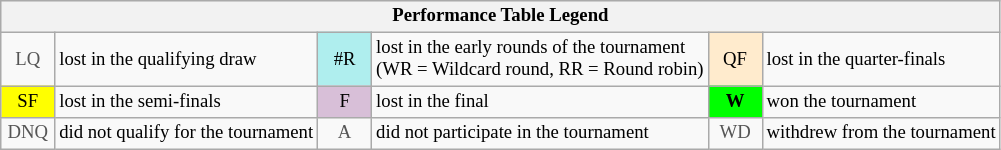<table class="wikitable" style="font-size:78%;">
<tr bgcolor="#efefef">
<th colspan="6">Performance Table Legend</th>
</tr>
<tr>
<td align="center" style="color:#555555;" width="30">LQ</td>
<td>lost in the qualifying draw</td>
<td align="center" style="background:#afeeee;">#R</td>
<td>lost in the early rounds of the tournament<br>(WR = Wildcard round, RR = Round robin)</td>
<td align="center" style="background:#ffebcd;">QF</td>
<td>lost in the quarter-finals</td>
</tr>
<tr>
<td align="center" style="background:yellow;">SF</td>
<td>lost in the semi-finals</td>
<td align="center" style="background:#D8BFD8;">F</td>
<td>lost in the final</td>
<td align="center" style="background:#00ff00;"><strong>W</strong></td>
<td>won the tournament</td>
</tr>
<tr>
<td align="center" style="color:#555555;" width="30">DNQ</td>
<td>did not qualify for the tournament</td>
<td align="center" style="color:#555555;" width="30">A</td>
<td>did not participate in the tournament</td>
<td align="center" style="color:#555555;" width="30">WD</td>
<td>withdrew from the tournament</td>
</tr>
</table>
